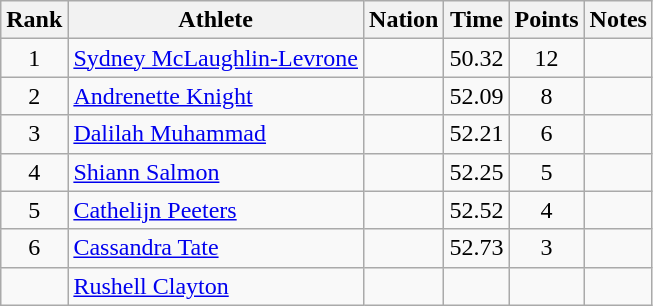<table class="wikitable mw-datatable sortable" style="text-align:center;">
<tr>
<th scope="col" style="width: 10px;">Rank</th>
<th scope="col">Athlete</th>
<th scope="col">Nation</th>
<th scope="col">Time</th>
<th scope="col">Points</th>
<th scope="col">Notes</th>
</tr>
<tr>
<td>1</td>
<td align="left"><a href='#'>Sydney McLaughlin-Levrone</a> </td>
<td align="left"></td>
<td>50.32</td>
<td>12</td>
<td></td>
</tr>
<tr>
<td>2</td>
<td align="left"><a href='#'>Andrenette Knight</a> </td>
<td align="left"></td>
<td>52.09</td>
<td>8</td>
<td></td>
</tr>
<tr>
<td>3</td>
<td align="left"><a href='#'>Dalilah Muhammad</a> </td>
<td align="left"></td>
<td>52.21</td>
<td>6</td>
<td></td>
</tr>
<tr>
<td>4</td>
<td align="left"><a href='#'>Shiann Salmon</a> </td>
<td align="left"></td>
<td>52.25</td>
<td>5</td>
<td></td>
</tr>
<tr>
<td>5</td>
<td align="left"><a href='#'>Cathelijn Peeters</a> </td>
<td align="left"></td>
<td>52.52</td>
<td>4</td>
<td></td>
</tr>
<tr>
<td>6</td>
<td align="left"><a href='#'>Cassandra Tate</a> </td>
<td align="left"></td>
<td>52.73</td>
<td>3</td>
<td></td>
</tr>
<tr>
<td></td>
<td align=left><a href='#'>Rushell Clayton</a> </td>
<td align=left></td>
<td></td>
<td></td>
<td></td>
</tr>
</table>
